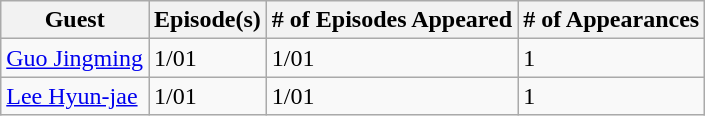<table class="wikitable sortable collapsible collapsed">
<tr>
<th>Guest</th>
<th>Episode(s)</th>
<th># of Episodes Appeared</th>
<th># of Appearances</th>
</tr>
<tr>
<td><a href='#'>Guo Jingming</a></td>
<td>1/01</td>
<td>1/01</td>
<td>1</td>
</tr>
<tr>
<td><a href='#'>Lee Hyun-jae</a></td>
<td>1/01</td>
<td>1/01</td>
<td>1</td>
</tr>
</table>
